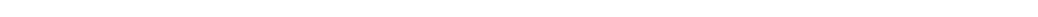<table style="width:88%; text-align:center;">
<tr style="color:white;">
<td style="background:"><strong>88</strong></td>
<td style="background:"><strong>4</strong></td>
<td style="background:"><strong>60</strong></td>
</tr>
</table>
